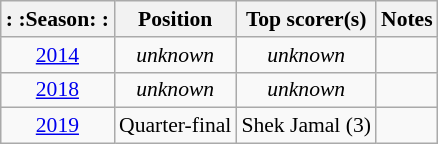<table class="wikitable" style="text-align:center; font-size:90%">
<tr>
<th>: :Season: :</th>
<th>Position</th>
<th>Top scorer(s)</th>
<th>Notes</th>
</tr>
<tr>
<td><a href='#'>2014</a></td>
<td><em>unknown</em></td>
<td><em>unknown</em></td>
<td></td>
</tr>
<tr>
<td><a href='#'>2018</a></td>
<td><em>unknown</em></td>
<td><em>unknown</em></td>
<td></td>
</tr>
<tr>
<td><a href='#'>2019</a></td>
<td>Quarter-final</td>
<td>Shek Jamal (3)</td>
<td></td>
</tr>
</table>
